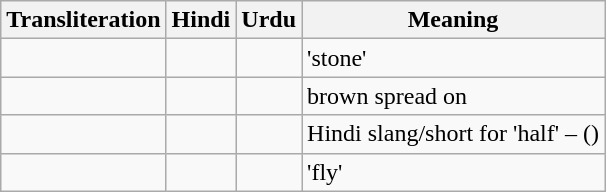<table class="wikitable">
<tr>
<th>Transliteration</th>
<th>Hindi</th>
<th>Urdu</th>
<th>Meaning</th>
</tr>
<tr>
<td></td>
<td></td>
<td></td>
<td>'stone'</td>
</tr>
<tr>
<td></td>
<td></td>
<td></td>
<td>brown spread on </td>
</tr>
<tr>
<td></td>
<td></td>
<td></td>
<td>Hindi slang/short for 'half' –  ()</td>
</tr>
<tr>
<td></td>
<td></td>
<td></td>
<td>'fly'</td>
</tr>
</table>
